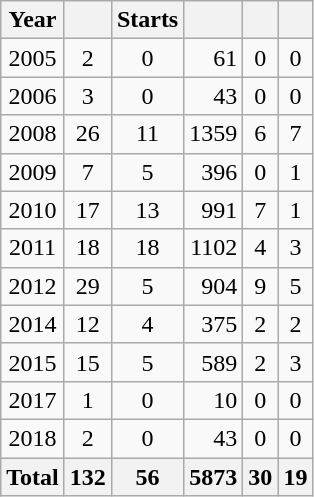<table class="wikitable collapsible sortable" style="text-align:center">
<tr>
<th>Year</th>
<th></th>
<th>Starts</th>
<th></th>
<th></th>
<th></th>
</tr>
<tr>
<td>2005</td>
<td>2</td>
<td>0</td>
<td align="right">61</td>
<td>0</td>
<td>0</td>
</tr>
<tr>
<td>2006</td>
<td>3</td>
<td>0</td>
<td align="right">43</td>
<td>0</td>
<td>0</td>
</tr>
<tr>
<td>2008</td>
<td>26</td>
<td>11</td>
<td align="right">1359</td>
<td>6</td>
<td>7</td>
</tr>
<tr>
<td>2009</td>
<td>7</td>
<td>5</td>
<td align="right">396</td>
<td>0</td>
<td>1</td>
</tr>
<tr>
<td>2010</td>
<td>17</td>
<td>13</td>
<td align="right">991</td>
<td>7</td>
<td>1</td>
</tr>
<tr>
<td>2011</td>
<td>18</td>
<td>18</td>
<td align="right">1102</td>
<td>4</td>
<td>3</td>
</tr>
<tr>
<td>2012</td>
<td>29</td>
<td>5</td>
<td align="right">904</td>
<td>9</td>
<td>5</td>
</tr>
<tr>
<td>2014</td>
<td>12</td>
<td>4</td>
<td align="right">375</td>
<td>2</td>
<td>2</td>
</tr>
<tr>
<td>2015</td>
<td>15</td>
<td>5</td>
<td align="right">589</td>
<td>2</td>
<td>3</td>
</tr>
<tr>
<td>2017</td>
<td>1</td>
<td>0</td>
<td align="right">10</td>
<td>0</td>
<td>0</td>
</tr>
<tr>
<td>2018</td>
<td>2</td>
<td>0</td>
<td align="right">43</td>
<td>0</td>
<td>0</td>
</tr>
<tr>
<th>Total</th>
<th>132</th>
<th>56</th>
<th style="text-align:right">5873</th>
<th>30</th>
<th>19</th>
</tr>
</table>
